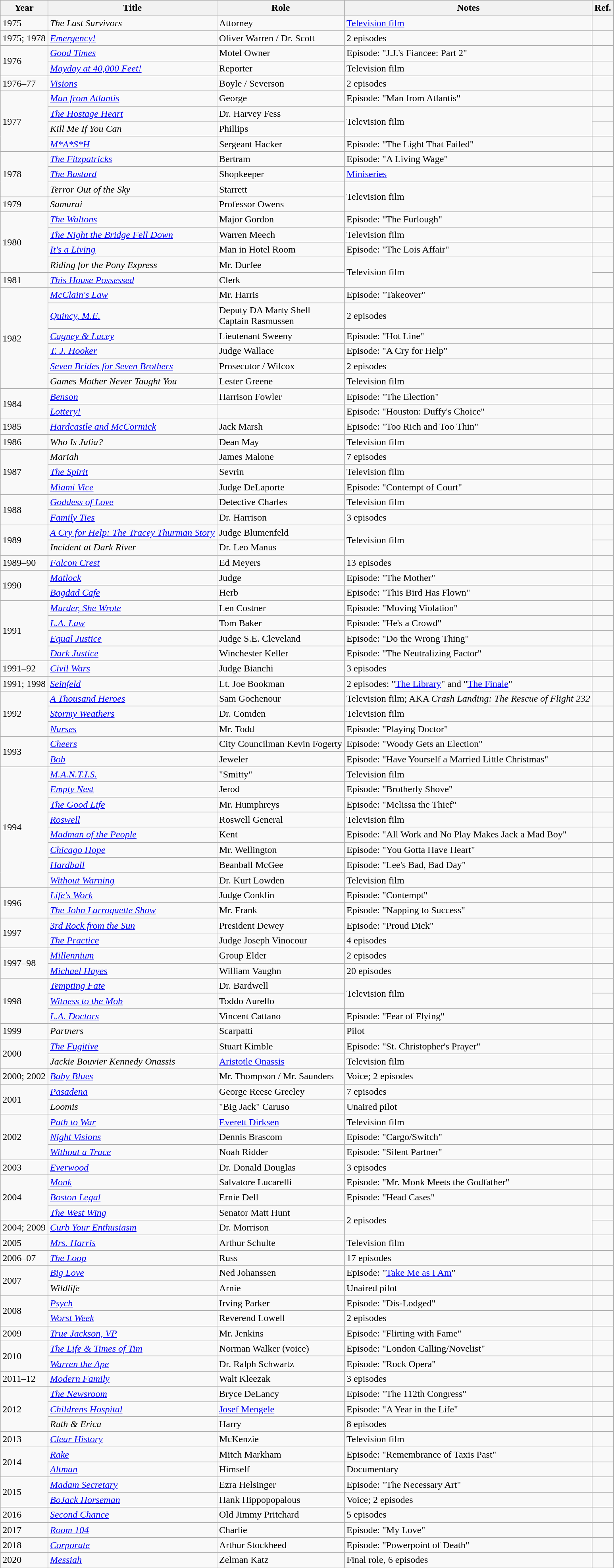<table class="wikitable sortable">
<tr>
<th>Year</th>
<th>Title</th>
<th>Role</th>
<th>Notes</th>
<th class=unsortable>Ref.</th>
</tr>
<tr>
<td>1975</td>
<td><em>The Last Survivors</em></td>
<td>Attorney</td>
<td><a href='#'>Television film</a></td>
<td></td>
</tr>
<tr>
<td>1975; 1978</td>
<td><em><a href='#'>Emergency!</a></em></td>
<td>Oliver Warren / Dr. Scott</td>
<td>2 episodes</td>
<td></td>
</tr>
<tr>
<td rowspan="2">1976</td>
<td><em><a href='#'>Good Times</a></em></td>
<td>Motel Owner</td>
<td>Episode: "J.J.'s Fiancee: Part 2"</td>
<td></td>
</tr>
<tr>
<td><em><a href='#'>Mayday at 40,000 Feet!</a></em></td>
<td>Reporter</td>
<td>Television film</td>
<td></td>
</tr>
<tr>
<td>1976–77</td>
<td><em><a href='#'>Visions</a></em></td>
<td>Boyle / Severson</td>
<td>2 episodes</td>
<td></td>
</tr>
<tr>
<td rowspan="4">1977</td>
<td><em><a href='#'>Man from Atlantis</a></em></td>
<td>George</td>
<td>Episode: "Man from Atlantis"</td>
<td></td>
</tr>
<tr>
<td><em><a href='#'>The Hostage Heart</a></em></td>
<td>Dr. Harvey Fess</td>
<td rowspan="2">Television film</td>
<td></td>
</tr>
<tr>
<td><em>Kill Me If You Can</em></td>
<td>Phillips</td>
<td></td>
</tr>
<tr>
<td><em><a href='#'>M*A*S*H</a></em></td>
<td>Sergeant Hacker</td>
<td>Episode: "The Light That Failed"</td>
<td></td>
</tr>
<tr>
<td rowspan="3">1978</td>
<td><em><a href='#'>The Fitzpatricks</a></em></td>
<td>Bertram</td>
<td>Episode: "A Living Wage"</td>
<td></td>
</tr>
<tr>
<td><em><a href='#'>The Bastard</a></em></td>
<td>Shopkeeper</td>
<td><a href='#'>Miniseries</a></td>
<td></td>
</tr>
<tr>
<td><em>Terror Out of the Sky</em></td>
<td>Starrett</td>
<td rowspan="2">Television film</td>
<td></td>
</tr>
<tr>
<td>1979</td>
<td><em>Samurai</em></td>
<td>Professor Owens</td>
<td></td>
</tr>
<tr>
<td rowspan="4">1980</td>
<td><em><a href='#'>The Waltons</a></em></td>
<td>Major Gordon</td>
<td>Episode: "The Furlough"</td>
<td></td>
</tr>
<tr>
<td><em><a href='#'>The Night the Bridge Fell Down</a></em></td>
<td>Warren Meech</td>
<td>Television film</td>
<td></td>
</tr>
<tr>
<td><em><a href='#'>It's a Living</a></em></td>
<td>Man in Hotel Room</td>
<td>Episode: "The Lois Affair"</td>
<td></td>
</tr>
<tr>
<td><em>Riding for the Pony Express</em></td>
<td>Mr. Durfee</td>
<td rowspan="2">Television film</td>
<td></td>
</tr>
<tr>
<td>1981</td>
<td><em><a href='#'>This House Possessed</a></em></td>
<td>Clerk</td>
<td></td>
</tr>
<tr>
<td rowspan="6">1982</td>
<td><em><a href='#'>McClain's Law</a></em></td>
<td>Mr. Harris</td>
<td>Episode: "Takeover"</td>
<td></td>
</tr>
<tr>
<td><em><a href='#'>Quincy, M.E.</a></em></td>
<td>Deputy DA Marty Shell <br> Captain Rasmussen</td>
<td>2 episodes</td>
<td></td>
</tr>
<tr>
<td><em><a href='#'>Cagney & Lacey</a></em></td>
<td>Lieutenant Sweeny</td>
<td>Episode: "Hot Line"</td>
<td></td>
</tr>
<tr>
<td><em><a href='#'>T. J. Hooker</a></em></td>
<td>Judge Wallace</td>
<td>Episode: "A Cry for Help"</td>
<td></td>
</tr>
<tr>
<td><em><a href='#'>Seven Brides for Seven Brothers</a></em></td>
<td>Prosecutor / Wilcox</td>
<td>2 episodes</td>
<td></td>
</tr>
<tr>
<td><em>Games Mother Never Taught You</em></td>
<td>Lester Greene</td>
<td>Television film</td>
<td></td>
</tr>
<tr>
<td rowspan="2">1984</td>
<td><em><a href='#'>Benson</a></em></td>
<td>Harrison Fowler</td>
<td>Episode: "The Election"</td>
<td></td>
</tr>
<tr>
<td><em><a href='#'>Lottery!</a></em></td>
<td></td>
<td>Episode: "Houston: Duffy's Choice"</td>
<td></td>
</tr>
<tr>
<td>1985</td>
<td><em><a href='#'>Hardcastle and McCormick</a></em></td>
<td>Jack Marsh</td>
<td>Episode: "Too Rich and Too Thin"</td>
<td></td>
</tr>
<tr>
<td>1986</td>
<td><em>Who Is Julia?</em></td>
<td>Dean May</td>
<td>Television film</td>
<td></td>
</tr>
<tr>
<td rowspan="3">1987</td>
<td><em>Mariah</em></td>
<td>James Malone</td>
<td>7 episodes</td>
<td></td>
</tr>
<tr>
<td><em><a href='#'>The Spirit</a></em></td>
<td>Sevrin</td>
<td>Television film</td>
<td></td>
</tr>
<tr>
<td><em><a href='#'>Miami Vice</a></em></td>
<td>Judge DeLaporte</td>
<td>Episode: "Contempt of Court"</td>
<td></td>
</tr>
<tr>
<td rowspan="2">1988</td>
<td><em><a href='#'>Goddess of Love</a></em></td>
<td>Detective Charles</td>
<td>Television film</td>
<td></td>
</tr>
<tr>
<td><em><a href='#'>Family Ties</a></em></td>
<td>Dr. Harrison</td>
<td>3 episodes</td>
<td></td>
</tr>
<tr>
<td rowspan="2">1989</td>
<td><em><a href='#'>A Cry for Help: The Tracey Thurman Story</a></em></td>
<td>Judge Blumenfeld</td>
<td rowspan="2">Television film</td>
<td></td>
</tr>
<tr>
<td><em>Incident at Dark River</em></td>
<td>Dr. Leo Manus</td>
<td></td>
</tr>
<tr>
<td>1989–90</td>
<td><em><a href='#'>Falcon Crest</a></em></td>
<td>Ed Meyers</td>
<td>13 episodes</td>
<td></td>
</tr>
<tr>
<td rowspan="2">1990</td>
<td><em><a href='#'>Matlock</a></em></td>
<td>Judge</td>
<td>Episode: "The Mother"</td>
<td></td>
</tr>
<tr>
<td><em><a href='#'>Bagdad Cafe</a></em></td>
<td>Herb</td>
<td>Episode: "This Bird Has Flown"</td>
<td></td>
</tr>
<tr>
<td rowspan="4">1991</td>
<td><em><a href='#'>Murder, She Wrote</a></em></td>
<td>Len Costner</td>
<td>Episode: "Moving Violation"</td>
<td></td>
</tr>
<tr>
<td><em><a href='#'>L.A. Law</a></em></td>
<td>Tom Baker</td>
<td>Episode: "He's a Crowd"</td>
<td></td>
</tr>
<tr>
<td><em><a href='#'>Equal Justice</a></em></td>
<td>Judge S.E. Cleveland</td>
<td>Episode: "Do the Wrong Thing"</td>
<td></td>
</tr>
<tr>
<td><em><a href='#'>Dark Justice</a></em></td>
<td>Winchester Keller</td>
<td>Episode: "The Neutralizing Factor"</td>
<td></td>
</tr>
<tr>
<td>1991–92</td>
<td><em><a href='#'>Civil Wars</a></em></td>
<td>Judge Bianchi</td>
<td>3 episodes</td>
<td></td>
</tr>
<tr>
<td>1991; 1998</td>
<td><em><a href='#'>Seinfeld</a></em></td>
<td>Lt. Joe Bookman</td>
<td>2 episodes: "<a href='#'>The Library</a>" and "<a href='#'>The Finale</a>"</td>
<td></td>
</tr>
<tr>
<td rowspan="3">1992</td>
<td><em><a href='#'>A Thousand Heroes</a></em></td>
<td>Sam Gochenour</td>
<td>Television film; AKA <em>Crash Landing: The Rescue of Flight 232</em></td>
<td></td>
</tr>
<tr>
<td><em><a href='#'>Stormy Weathers</a></em></td>
<td>Dr. Comden</td>
<td>Television film</td>
<td></td>
</tr>
<tr>
<td><em><a href='#'>Nurses</a></em></td>
<td>Mr. Todd</td>
<td>Episode: "Playing Doctor"</td>
<td></td>
</tr>
<tr>
<td rowspan="2">1993</td>
<td><em><a href='#'>Cheers</a></em></td>
<td>City Councilman Kevin Fogerty</td>
<td>Episode: "Woody Gets an Election"</td>
<td></td>
</tr>
<tr>
<td><em><a href='#'>Bob</a></em></td>
<td>Jeweler</td>
<td>Episode: "Have Yourself a Married Little Christmas"</td>
<td></td>
</tr>
<tr>
<td rowspan="8">1994</td>
<td><em><a href='#'>M.A.N.T.I.S.</a></em></td>
<td>"Smitty"</td>
<td>Television film</td>
<td></td>
</tr>
<tr>
<td><em><a href='#'>Empty Nest</a></em></td>
<td>Jerod</td>
<td>Episode: "Brotherly Shove"</td>
<td></td>
</tr>
<tr>
<td><em><a href='#'>The Good Life</a></em></td>
<td>Mr. Humphreys</td>
<td>Episode: "Melissa the Thief"</td>
<td></td>
</tr>
<tr>
<td><em><a href='#'>Roswell</a></em></td>
<td>Roswell General</td>
<td>Television film</td>
<td></td>
</tr>
<tr>
<td><em><a href='#'>Madman of the People</a></em></td>
<td>Kent</td>
<td>Episode: "All Work and No Play Makes Jack a Mad Boy"</td>
<td></td>
</tr>
<tr>
<td><em><a href='#'>Chicago Hope</a></em></td>
<td>Mr. Wellington</td>
<td>Episode: "You Gotta Have Heart"</td>
<td></td>
</tr>
<tr>
<td><em><a href='#'>Hardball</a></em></td>
<td>Beanball McGee</td>
<td>Episode: "Lee's Bad, Bad Day"</td>
<td></td>
</tr>
<tr>
<td><em><a href='#'>Without Warning</a></em></td>
<td>Dr. Kurt Lowden</td>
<td>Television film</td>
<td></td>
</tr>
<tr>
<td rowspan="2">1996</td>
<td><em><a href='#'>Life's Work</a></em></td>
<td>Judge Conklin</td>
<td>Episode: "Contempt"</td>
<td></td>
</tr>
<tr>
<td><em><a href='#'>The John Larroquette Show</a></em></td>
<td>Mr. Frank</td>
<td>Episode: "Napping to Success"</td>
<td></td>
</tr>
<tr>
<td rowspan="2">1997</td>
<td><em><a href='#'>3rd Rock from the Sun</a></em></td>
<td>President Dewey</td>
<td>Episode: "Proud Dick"</td>
<td></td>
</tr>
<tr>
<td><em><a href='#'>The Practice</a></em></td>
<td>Judge Joseph Vinocour</td>
<td>4 episodes</td>
<td></td>
</tr>
<tr>
<td rowspan="2">1997–98</td>
<td><em><a href='#'>Millennium</a></em></td>
<td>Group Elder</td>
<td>2 episodes</td>
<td></td>
</tr>
<tr>
<td><em><a href='#'>Michael Hayes</a></em></td>
<td>William Vaughn</td>
<td>20 episodes</td>
<td></td>
</tr>
<tr>
<td rowspan="3">1998</td>
<td><em><a href='#'>Tempting Fate</a></em></td>
<td>Dr. Bardwell</td>
<td rowspan="2">Television film</td>
<td></td>
</tr>
<tr>
<td><em><a href='#'>Witness to the Mob</a></em></td>
<td>Toddo Aurello</td>
<td></td>
</tr>
<tr>
<td><em><a href='#'>L.A. Doctors</a></em></td>
<td>Vincent Cattano</td>
<td>Episode: "Fear of Flying"</td>
<td></td>
</tr>
<tr>
<td>1999</td>
<td><em>Partners</em></td>
<td>Scarpatti</td>
<td>Pilot</td>
<td></td>
</tr>
<tr>
<td rowspan="2">2000</td>
<td><em><a href='#'>The Fugitive</a></em></td>
<td>Stuart Kimble</td>
<td>Episode: "St. Christopher's Prayer"</td>
<td></td>
</tr>
<tr>
<td><em>Jackie Bouvier Kennedy Onassis</em></td>
<td><a href='#'>Aristotle Onassis</a></td>
<td>Television film</td>
<td></td>
</tr>
<tr>
<td>2000; 2002</td>
<td><em><a href='#'>Baby Blues</a></em></td>
<td>Mr. Thompson / Mr. Saunders</td>
<td>Voice; 2 episodes</td>
<td></td>
</tr>
<tr>
<td rowspan="2">2001</td>
<td><em><a href='#'>Pasadena</a></em></td>
<td>George Reese Greeley</td>
<td>7 episodes</td>
<td></td>
</tr>
<tr>
<td><em>Loomis</em></td>
<td>"Big Jack" Caruso</td>
<td>Unaired pilot</td>
<td></td>
</tr>
<tr>
<td rowspan="3">2002</td>
<td><em><a href='#'>Path to War</a></em></td>
<td><a href='#'>Everett Dirksen</a></td>
<td>Television film</td>
<td></td>
</tr>
<tr>
<td><em><a href='#'>Night Visions</a></em></td>
<td>Dennis Brascom</td>
<td>Episode: "Cargo/Switch"</td>
<td></td>
</tr>
<tr>
<td><em><a href='#'>Without a Trace</a></em></td>
<td>Noah Ridder</td>
<td>Episode: "Silent Partner"</td>
<td></td>
</tr>
<tr>
<td>2003</td>
<td><em><a href='#'>Everwood</a></em></td>
<td>Dr. Donald Douglas</td>
<td>3 episodes</td>
<td></td>
</tr>
<tr>
<td rowspan="3">2004</td>
<td><em><a href='#'>Monk</a></em></td>
<td>Salvatore Lucarelli</td>
<td>Episode: "Mr. Monk Meets the Godfather"</td>
<td></td>
</tr>
<tr>
<td><em><a href='#'>Boston Legal</a></em></td>
<td>Ernie Dell</td>
<td>Episode: "Head Cases"</td>
<td></td>
</tr>
<tr>
<td><em><a href='#'>The West Wing</a></em></td>
<td>Senator Matt Hunt</td>
<td rowspan="2">2 episodes</td>
<td></td>
</tr>
<tr>
<td>2004; 2009</td>
<td><em><a href='#'>Curb Your Enthusiasm</a></em></td>
<td>Dr. Morrison</td>
<td></td>
</tr>
<tr>
<td>2005</td>
<td><em><a href='#'>Mrs. Harris</a></em></td>
<td>Arthur Schulte</td>
<td>Television film</td>
<td></td>
</tr>
<tr>
<td>2006–07</td>
<td><em><a href='#'>The Loop</a></em></td>
<td>Russ</td>
<td>17 episodes</td>
<td></td>
</tr>
<tr>
<td rowspan="2">2007</td>
<td><em><a href='#'>Big Love</a></em></td>
<td>Ned Johanssen</td>
<td>Episode: "<a href='#'>Take Me as I Am</a>"</td>
<td></td>
</tr>
<tr>
<td><em>Wildlife</em></td>
<td>Arnie</td>
<td>Unaired pilot</td>
<td></td>
</tr>
<tr>
<td rowspan="2">2008</td>
<td><em><a href='#'>Psych</a></em></td>
<td>Irving Parker</td>
<td>Episode: "Dis-Lodged"</td>
<td></td>
</tr>
<tr>
<td><em><a href='#'>Worst Week</a></em></td>
<td>Reverend Lowell</td>
<td>2 episodes</td>
<td></td>
</tr>
<tr>
<td>2009</td>
<td><em><a href='#'>True Jackson, VP</a></em></td>
<td>Mr. Jenkins</td>
<td>Episode: "Flirting with Fame"</td>
<td></td>
</tr>
<tr>
<td rowspan="2">2010</td>
<td><em><a href='#'>The Life & Times of Tim</a></em></td>
<td>Norman Walker (voice)</td>
<td>Episode: "London Calling/Novelist"</td>
<td></td>
</tr>
<tr>
<td><em><a href='#'>Warren the Ape</a></em></td>
<td>Dr. Ralph Schwartz</td>
<td>Episode: "Rock Opera"</td>
<td></td>
</tr>
<tr>
<td>2011–12</td>
<td><em><a href='#'>Modern Family</a></em></td>
<td>Walt Kleezak</td>
<td>3 episodes</td>
<td></td>
</tr>
<tr>
<td rowspan="3">2012</td>
<td><em><a href='#'>The Newsroom</a></em></td>
<td>Bryce DeLancy</td>
<td>Episode: "The 112th Congress"</td>
<td></td>
</tr>
<tr>
<td><em><a href='#'>Childrens Hospital</a></em></td>
<td><a href='#'>Josef Mengele</a></td>
<td>Episode: "A Year in the Life"</td>
<td></td>
</tr>
<tr>
<td><em>Ruth & Erica</em></td>
<td>Harry</td>
<td>8 episodes</td>
<td></td>
</tr>
<tr>
<td>2013</td>
<td><em><a href='#'>Clear History</a></em></td>
<td>McKenzie</td>
<td>Television film</td>
<td></td>
</tr>
<tr>
<td rowspan="2">2014</td>
<td><em><a href='#'>Rake</a></em></td>
<td>Mitch Markham</td>
<td>Episode: "Remembrance of Taxis Past"</td>
<td></td>
</tr>
<tr>
<td><em><a href='#'>Altman</a></em></td>
<td>Himself</td>
<td>Documentary</td>
<td></td>
</tr>
<tr>
<td rowspan="2">2015</td>
<td><em><a href='#'>Madam Secretary</a></em></td>
<td>Ezra Helsinger</td>
<td>Episode: "The Necessary Art"</td>
<td></td>
</tr>
<tr>
<td><em><a href='#'>BoJack Horseman</a></em></td>
<td>Hank Hippopopalous</td>
<td>Voice; 2 episodes</td>
<td></td>
</tr>
<tr>
<td>2016</td>
<td><em><a href='#'>Second Chance</a></em></td>
<td>Old Jimmy Pritchard</td>
<td>5 episodes</td>
<td></td>
</tr>
<tr>
<td>2017</td>
<td><em><a href='#'>Room 104</a></em></td>
<td>Charlie</td>
<td>Episode: "My Love"</td>
<td></td>
</tr>
<tr>
<td>2018</td>
<td><em><a href='#'>Corporate</a></em></td>
<td>Arthur Stockheed</td>
<td>Episode: "Powerpoint of Death"</td>
<td></td>
</tr>
<tr>
<td>2020</td>
<td><em><a href='#'>Messiah</a></em></td>
<td>Zelman Katz</td>
<td>Final role, 6 episodes</td>
<td></td>
</tr>
<tr>
</tr>
</table>
